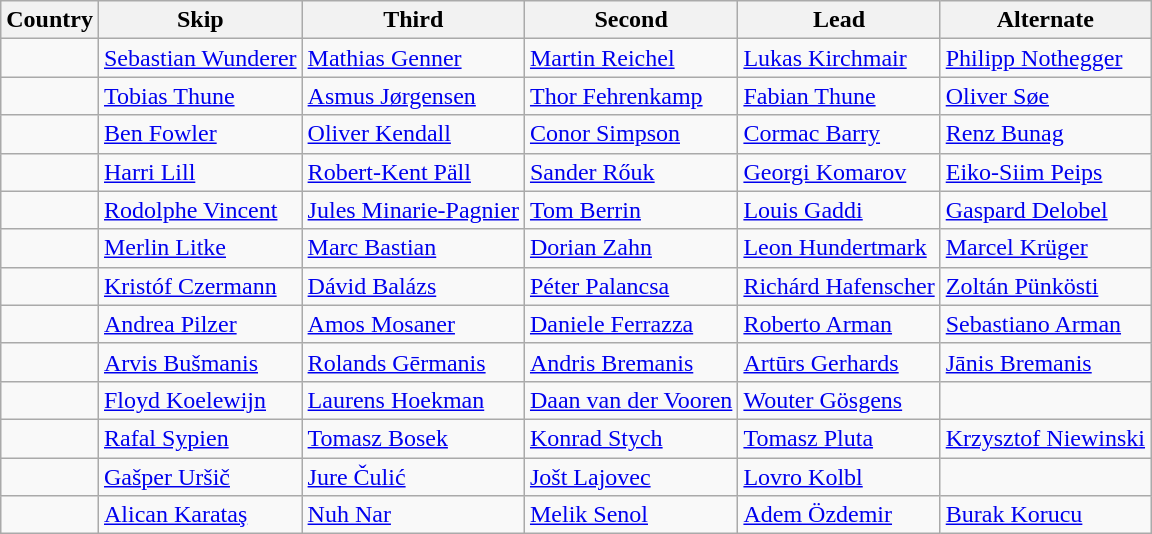<table class="wikitable">
<tr>
<th>Country</th>
<th>Skip</th>
<th>Third</th>
<th>Second</th>
<th>Lead</th>
<th>Alternate</th>
</tr>
<tr>
<td></td>
<td><a href='#'>Sebastian Wunderer</a></td>
<td><a href='#'>Mathias Genner</a></td>
<td><a href='#'>Martin Reichel</a></td>
<td><a href='#'>Lukas Kirchmair</a></td>
<td><a href='#'>Philipp Nothegger</a></td>
</tr>
<tr>
<td></td>
<td><a href='#'>Tobias Thune</a></td>
<td><a href='#'>Asmus Jørgensen</a></td>
<td><a href='#'>Thor Fehrenkamp</a></td>
<td><a href='#'>Fabian Thune</a></td>
<td><a href='#'>Oliver Søe</a></td>
</tr>
<tr>
<td></td>
<td><a href='#'>Ben Fowler</a></td>
<td><a href='#'>Oliver Kendall</a></td>
<td><a href='#'>Conor Simpson</a></td>
<td><a href='#'>Cormac Barry</a></td>
<td><a href='#'>Renz Bunag</a></td>
</tr>
<tr>
<td></td>
<td><a href='#'>Harri Lill</a></td>
<td><a href='#'>Robert-Kent Päll</a></td>
<td><a href='#'>Sander Rőuk</a></td>
<td><a href='#'>Georgi Komarov</a></td>
<td><a href='#'>Eiko-Siim Peips</a></td>
</tr>
<tr>
<td></td>
<td><a href='#'>Rodolphe Vincent</a></td>
<td><a href='#'>Jules Minarie-Pagnier</a></td>
<td><a href='#'>Tom Berrin</a></td>
<td><a href='#'>Louis Gaddi</a></td>
<td><a href='#'>Gaspard Delobel</a></td>
</tr>
<tr>
<td></td>
<td><a href='#'>Merlin Litke</a></td>
<td><a href='#'>Marc Bastian</a></td>
<td><a href='#'>Dorian Zahn</a></td>
<td><a href='#'>Leon Hundertmark</a></td>
<td><a href='#'>Marcel Krüger</a></td>
</tr>
<tr>
<td></td>
<td><a href='#'>Kristóf Czermann</a></td>
<td><a href='#'>Dávid Balázs</a></td>
<td><a href='#'>Péter Palancsa</a></td>
<td><a href='#'>Richárd Hafenscher</a></td>
<td><a href='#'>Zoltán Pünkösti</a></td>
</tr>
<tr>
<td></td>
<td><a href='#'>Andrea Pilzer</a></td>
<td><a href='#'>Amos Mosaner</a></td>
<td><a href='#'>Daniele Ferrazza</a></td>
<td><a href='#'>Roberto Arman</a></td>
<td><a href='#'>Sebastiano Arman</a></td>
</tr>
<tr>
<td></td>
<td><a href='#'>Arvis Bušmanis</a></td>
<td><a href='#'>Rolands Gērmanis</a></td>
<td><a href='#'>Andris Bremanis</a></td>
<td><a href='#'>Artūrs Gerhards</a></td>
<td><a href='#'>Jānis Bremanis</a></td>
</tr>
<tr>
<td></td>
<td><a href='#'>Floyd Koelewijn</a></td>
<td><a href='#'>Laurens Hoekman</a></td>
<td><a href='#'>Daan van der Vooren</a></td>
<td><a href='#'>Wouter Gösgens</a></td>
<td></td>
</tr>
<tr>
<td></td>
<td><a href='#'>Rafal Sypien</a></td>
<td><a href='#'>Tomasz Bosek</a></td>
<td><a href='#'>Konrad Stych</a></td>
<td><a href='#'>Tomasz Pluta</a></td>
<td><a href='#'>Krzysztof Niewinski</a></td>
</tr>
<tr>
<td></td>
<td><a href='#'>Gašper Uršič</a></td>
<td><a href='#'>Jure Čulić</a></td>
<td><a href='#'>Jošt Lajovec</a></td>
<td><a href='#'>Lovro Kolbl</a></td>
<td></td>
</tr>
<tr>
<td></td>
<td><a href='#'>Alican Karataş</a></td>
<td><a href='#'>Nuh Nar</a></td>
<td><a href='#'>Melik Senol</a></td>
<td><a href='#'>Adem Özdemir</a></td>
<td><a href='#'>Burak Korucu</a></td>
</tr>
</table>
